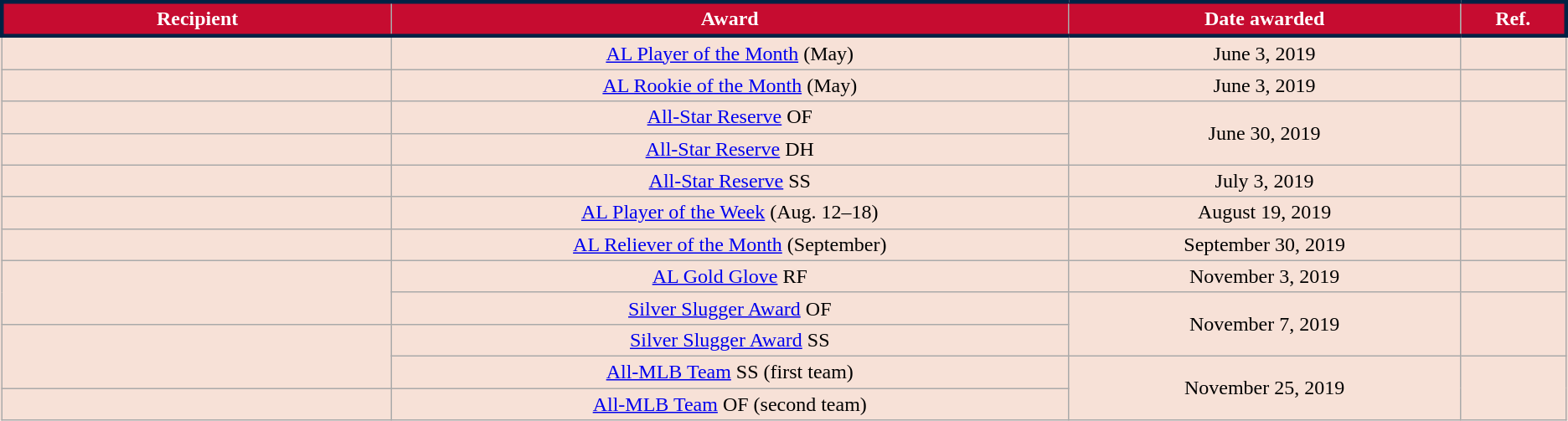<table class="wikitable sortable" style="text-align:center; background:#f7e1d7;">
<tr>
<th style="background:#c60c30; color:#FFF; border-top: 3px solid #024; border-bottom: 3px solid #024; border-left: 3px solid #024;" width="5%">Recipient</th>
<th style="background:#c60c30; color:#FFF; border-top: 3px solid #024; border-bottom: 3px solid #024;" width="9%">Award</th>
<th style="background:#c60c30; color:#FFF; border-top: 3px solid #024; border-bottom: 3px solid #024;" width="5%">Date awarded</th>
<th style="background:#c60c30; color:#FFF; border-top: 3px solid #024; border-bottom: 3px solid #024; border-right: 3px solid #024;" width="1%" class="unsortable">Ref.</th>
</tr>
<tr>
<td></td>
<td><a href='#'>AL Player of the Month</a> (May)</td>
<td>June 3, 2019</td>
<td></td>
</tr>
<tr>
<td></td>
<td><a href='#'>AL Rookie of the Month</a> (May)</td>
<td>June 3, 2019</td>
<td></td>
</tr>
<tr>
<td></td>
<td><a href='#'>All-Star Reserve</a> OF</td>
<td rowspan=2>June 30, 2019</td>
<td rowspan=2></td>
</tr>
<tr>
<td></td>
<td><a href='#'>All-Star Reserve</a> DH</td>
</tr>
<tr>
<td></td>
<td><a href='#'>All-Star Reserve</a> SS</td>
<td>July 3, 2019</td>
<td></td>
</tr>
<tr>
<td></td>
<td><a href='#'>AL Player of the Week</a> (Aug. 12–18)</td>
<td>August 19, 2019</td>
<td></td>
</tr>
<tr>
<td></td>
<td><a href='#'>AL Reliever of the Month</a> (September)</td>
<td>September 30, 2019</td>
<td></td>
</tr>
<tr>
<td rowspan=2></td>
<td><a href='#'>AL Gold Glove</a> RF</td>
<td>November 3, 2019</td>
<td></td>
</tr>
<tr>
<td><a href='#'>Silver Slugger Award</a> OF</td>
<td rowspan=2>November 7, 2019</td>
<td rowspan=2></td>
</tr>
<tr>
<td rowspan=2></td>
<td><a href='#'>Silver Slugger Award</a> SS</td>
</tr>
<tr>
<td><a href='#'>All-MLB Team</a> SS (first team)</td>
<td rowspan=2>November 25, 2019</td>
<td rowspan=2></td>
</tr>
<tr>
<td></td>
<td><a href='#'>All-MLB Team</a> OF (second team)</td>
</tr>
</table>
